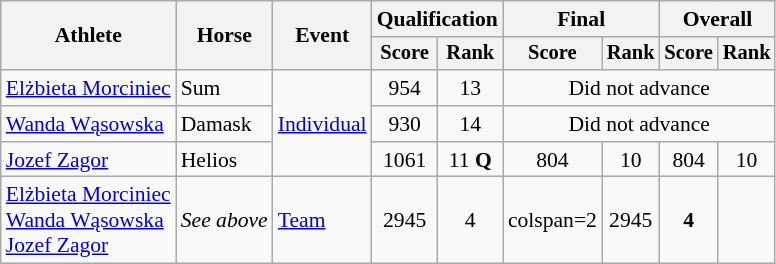<table class=wikitable style="font-size:90%">
<tr>
<th rowspan="2">Athlete</th>
<th rowspan="2">Horse</th>
<th rowspan="2">Event</th>
<th colspan="2">Qualification</th>
<th colspan="2">Final</th>
<th colspan="2">Overall</th>
</tr>
<tr style="font-size:95%">
<th>Score</th>
<th>Rank</th>
<th>Score</th>
<th>Rank</th>
<th>Score</th>
<th>Rank</th>
</tr>
<tr align=center>
<td align=left><a href='#'>Elżbieta Morciniec</a></td>
<td align=left>Sum</td>
<td align=left rowspan=3><a href='#'>Individual</a></td>
<td>954</td>
<td>13</td>
<td colspan=4>Did not advance</td>
</tr>
<tr align=center>
<td align=left><a href='#'>Wanda Wąsowska</a></td>
<td align=left>Damask</td>
<td>930</td>
<td>14</td>
<td colspan=4>Did not advance</td>
</tr>
<tr align=center>
<td align=left><a href='#'>Jozef Zagor</a></td>
<td align=left>Helios</td>
<td>1061</td>
<td>11 <strong>Q</strong></td>
<td>804</td>
<td>10</td>
<td>804</td>
<td>10</td>
</tr>
<tr align=center>
<td align=left><a href='#'>Elżbieta Morciniec</a><br><a href='#'>Wanda Wąsowska</a><br><a href='#'>Jozef Zagor</a></td>
<td align=left><em>See above</em></td>
<td align=left><a href='#'>Team</a></td>
<td>2945</td>
<td>4</td>
<td>colspan=2 </td>
<td>2945</td>
<td><strong>4</strong></td>
</tr>
</table>
